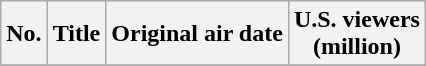<table class="wikitable plainrowheaders">
<tr>
<th scope="col">No.</th>
<th scope="col">Title</th>
<th scope="col">Original air date</th>
<th scope="col">U.S. viewers<br>(million)</th>
</tr>
<tr>
</tr>
</table>
